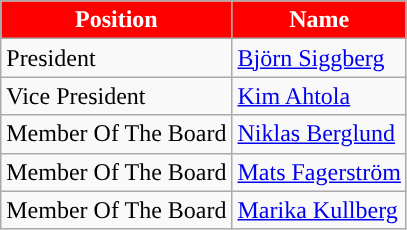<table class="wikitable">
<tr>
<th style="color:#FFFFFF; background:#FF0000">Position</th>
<th style="color:#FFFFFF; background:#FF0000">Name</th>
</tr>
<tr>
<td>President</td>
<td> <a href='#'>Björn Siggberg</a></td>
</tr>
<tr>
<td>Vice President</td>
<td> <a href='#'>Kim Ahtola</a></td>
</tr>
<tr>
<td>Member Of The Board</td>
<td> <a href='#'>Niklas Berglund</a></td>
</tr>
<tr>
<td>Member Of The Board</td>
<td> <a href='#'>Mats Fagerström</a></td>
</tr>
<tr>
<td>Member Of The Board</td>
<td> <a href='#'>Marika Kullberg</a></td>
</tr>
</table>
